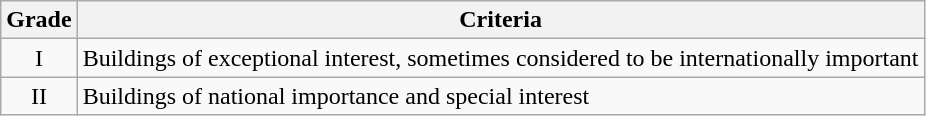<table class="wikitable">
<tr>
<th>Grade</th>
<th>Criteria</th>
</tr>
<tr>
<td align="center" >I</td>
<td>Buildings of exceptional interest, sometimes considered to be internationally important</td>
</tr>
<tr>
<td align="center" >II</td>
<td>Buildings of national importance and special interest</td>
</tr>
</table>
